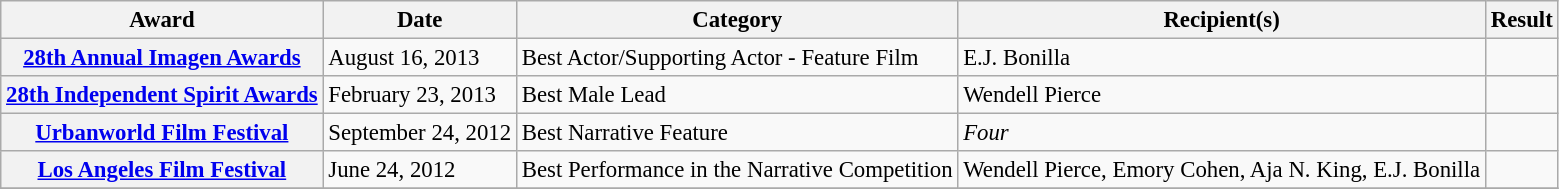<table class="wikitable plainrowheaders" style="font-size: 95%;">
<tr>
<th scope="col">Award</th>
<th scope="col">Date</th>
<th scope="col">Category</th>
<th scope="col">Recipient(s)</th>
<th scope="col">Result</th>
</tr>
<tr>
<th scope="row" rowspan="1"><a href='#'>28th Annual Imagen Awards</a></th>
<td rowspan="1">August 16, 2013</td>
<td>Best Actor/Supporting Actor - Feature Film</td>
<td>E.J. Bonilla</td>
<td></td>
</tr>
<tr>
<th scope="row" rowspan="1"><a href='#'>28th Independent Spirit Awards</a></th>
<td rowspan="1">February 23, 2013</td>
<td>Best Male Lead</td>
<td>Wendell Pierce</td>
<td></td>
</tr>
<tr>
<th scope="row"><a href='#'>Urbanworld Film Festival</a></th>
<td>September 24, 2012</td>
<td>Best Narrative Feature</td>
<td><em>Four</em></td>
<td></td>
</tr>
<tr>
<th scope="row"><a href='#'>Los Angeles Film Festival</a></th>
<td>June 24, 2012</td>
<td>Best Performance in the Narrative Competition</td>
<td>Wendell Pierce, Emory Cohen, Aja N. King, E.J. Bonilla</td>
<td></td>
</tr>
<tr>
</tr>
</table>
